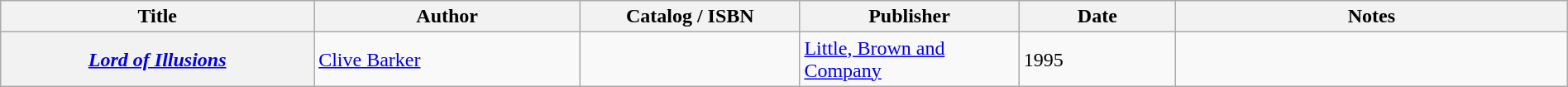<table class="wikitable sortable" style="width:100%;">
<tr>
<th width=20%>Title</th>
<th width=17%>Author</th>
<th width=14%>Catalog / ISBN</th>
<th width=14%>Publisher</th>
<th width=10%>Date</th>
<th width=25%>Notes</th>
</tr>
<tr>
<th><em><a href='#'>Lord of Illusions</a></em></th>
<td><a href='#'>Clive Barker</a></td>
<td></td>
<td><a href='#'>Little, Brown and Company</a></td>
<td>1995</td>
<td></td>
</tr>
</table>
